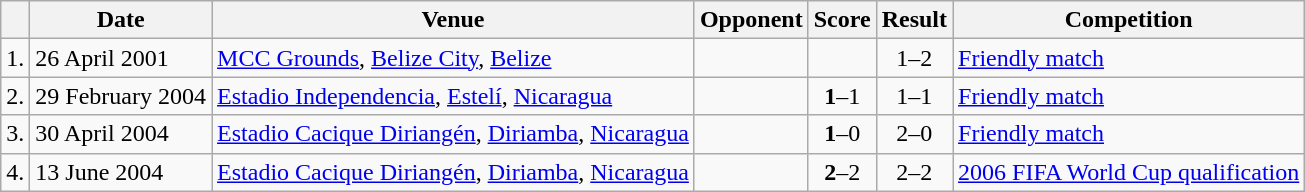<table class="wikitable">
<tr>
<th></th>
<th>Date</th>
<th>Venue</th>
<th>Opponent</th>
<th>Score</th>
<th>Result</th>
<th>Competition</th>
</tr>
<tr>
<td align="center">1.</td>
<td>26 April 2001</td>
<td><a href='#'>MCC Grounds</a>, <a href='#'>Belize City</a>, <a href='#'>Belize</a></td>
<td></td>
<td align="center"></td>
<td align="center">1–2</td>
<td><a href='#'>Friendly match</a></td>
</tr>
<tr>
<td align="center">2.</td>
<td>29 February 2004</td>
<td><a href='#'>Estadio Independencia</a>, <a href='#'>Estelí</a>, <a href='#'>Nicaragua</a></td>
<td></td>
<td align="center"><strong>1</strong>–1</td>
<td align="center">1–1</td>
<td><a href='#'>Friendly match</a></td>
</tr>
<tr>
<td align="center">3.</td>
<td>30 April 2004</td>
<td><a href='#'>Estadio Cacique Diriangén</a>, <a href='#'>Diriamba</a>, <a href='#'>Nicaragua</a></td>
<td></td>
<td align="center"><strong>1</strong>–0</td>
<td align="center">2–0</td>
<td><a href='#'>Friendly match</a></td>
</tr>
<tr>
<td align="center">4.</td>
<td>13 June 2004</td>
<td><a href='#'>Estadio Cacique Diriangén</a>, <a href='#'>Diriamba</a>, <a href='#'>Nicaragua</a></td>
<td></td>
<td align="center"><strong>2</strong>–2</td>
<td align="center">2–2</td>
<td><a href='#'>2006 FIFA World Cup qualification</a></td>
</tr>
</table>
